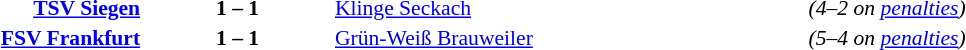<table width=100% cellspacing=1>
<tr>
<th width=25%></th>
<th width=10%></th>
<th width=25%></th>
<th></th>
</tr>
<tr style=font-size:90%>
<td align=right><strong><a href='#'>TSV Siegen</a></strong></td>
<td align=center><strong>1 – 1</strong></td>
<td><a href='#'>Klinge Seckach</a></td>
<td><em>(4–2 on <a href='#'>penalties</a>)</em></td>
</tr>
<tr style=font-size:90%>
<td align=right><strong><a href='#'>FSV Frankfurt</a></strong></td>
<td align=center><strong>1 – 1</strong></td>
<td><a href='#'>Grün-Weiß Brauweiler</a></td>
<td><em>(5–4 on <a href='#'>penalties</a>)</em></td>
</tr>
</table>
